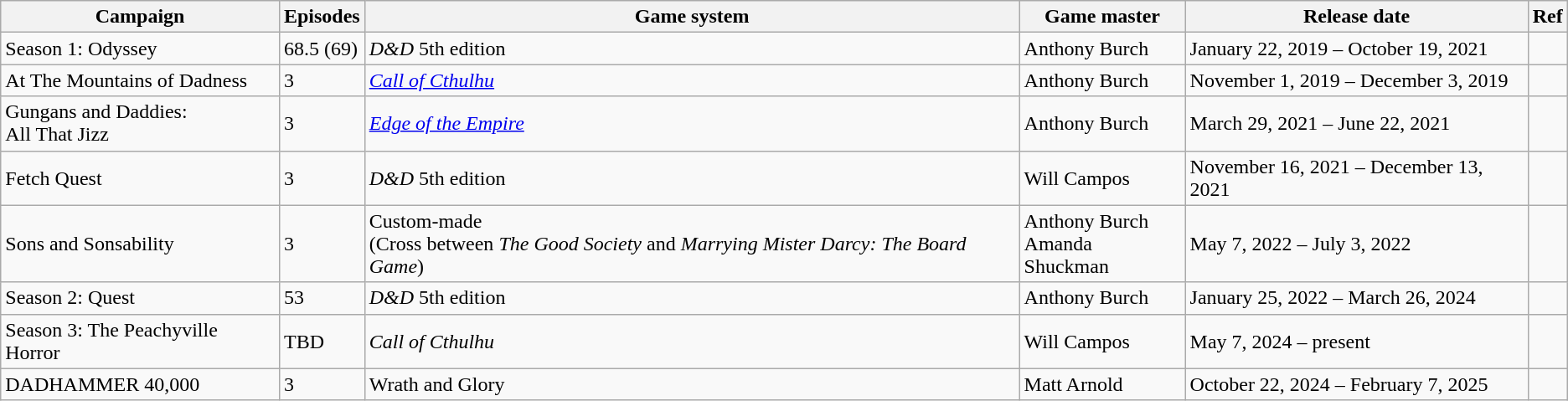<table class="wikitable">
<tr>
<th>Campaign</th>
<th>Episodes</th>
<th>Game system</th>
<th>Game master</th>
<th>Release date</th>
<th>Ref</th>
</tr>
<tr>
<td>Season 1: Odyssey</td>
<td>68.5 (69)</td>
<td><em>D&D</em> 5th edition</td>
<td>Anthony Burch</td>
<td>January 22, 2019 – October 19, 2021</td>
<td></td>
</tr>
<tr>
<td>At The Mountains of Dadness</td>
<td>3</td>
<td><a href='#'><em>Call of Cthulhu</em></a></td>
<td>Anthony Burch</td>
<td>November 1, 2019 – December 3, 2019</td>
<td></td>
</tr>
<tr>
<td>Gungans and Daddies:<br>All That Jizz</td>
<td>3</td>
<td><a href='#'><em>Edge of the Empire</em></a></td>
<td>Anthony Burch</td>
<td>March 29, 2021 – June 22, 2021</td>
<td></td>
</tr>
<tr>
<td>Fetch Quest</td>
<td>3</td>
<td><em>D&D</em> 5th edition</td>
<td>Will Campos</td>
<td>November 16, 2021 – December 13, 2021</td>
<td></td>
</tr>
<tr>
<td>Sons and Sonsability</td>
<td>3</td>
<td>Custom-made<br>(Cross between <em>The Good Society</em> and <em>Marrying Mister Darcy: The Board Game</em>)</td>
<td>Anthony Burch<br>Amanda Shuckman</td>
<td>May 7, 2022 – July 3, 2022</td>
<td></td>
</tr>
<tr>
<td>Season 2: Quest</td>
<td>53</td>
<td><em>D&D</em> 5th edition</td>
<td>Anthony Burch</td>
<td>January 25, 2022 – March 26, 2024</td>
<td></td>
</tr>
<tr>
<td>Season 3: The Peachyville Horror</td>
<td>TBD</td>
<td><em>Call of Cthulhu</em></td>
<td>Will Campos</td>
<td>May 7, 2024 – present</td>
<td></td>
</tr>
<tr>
<td>DADHAMMER 40,000</td>
<td>3</td>
<td>Wrath and Glory</td>
<td>Matt Arnold</td>
<td>October 22, 2024 – February 7, 2025</td>
<td></td>
</tr>
</table>
